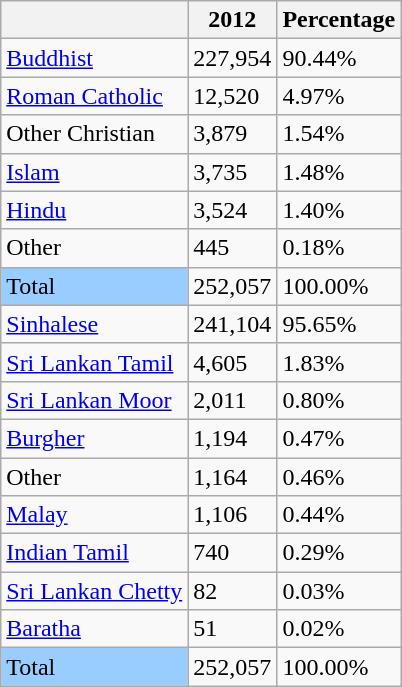<table class="wikitable">
<tr>
<th></th>
<th>2012</th>
<th>Percentage</th>
</tr>
<tr>
<td><a href='#'>Buddhist</a></td>
<td>227,954</td>
<td>90.44%</td>
</tr>
<tr>
<td><a href='#'>Roman Catholic</a></td>
<td>12,520</td>
<td>4.97%</td>
</tr>
<tr>
<td>Other Christian</td>
<td>3,879</td>
<td>1.54%</td>
</tr>
<tr>
<td><a href='#'>Islam</a></td>
<td>3,735</td>
<td>1.48%</td>
</tr>
<tr>
<td><a href='#'>Hindu</a></td>
<td>3,524</td>
<td>1.40%</td>
</tr>
<tr>
<td>Other</td>
<td>445</td>
<td>0.18%</td>
</tr>
<tr>
<td align=left style="background: #99CCFF;">Total</td>
<td>252,057</td>
<td>100.00%</td>
</tr>
<tr>
<td><a href='#'>Sinhalese</a></td>
<td>241,104</td>
<td>95.65%</td>
</tr>
<tr>
<td><a href='#'>Sri Lankan Tamil</a></td>
<td>4,605</td>
<td>1.83%</td>
</tr>
<tr>
<td><a href='#'>Sri Lankan Moor</a></td>
<td>2,011</td>
<td>0.80%</td>
</tr>
<tr>
<td><a href='#'>Burgher</a></td>
<td>1,194</td>
<td>0.47%</td>
</tr>
<tr>
<td>Other</td>
<td>1,164</td>
<td>0.46%</td>
</tr>
<tr>
<td><a href='#'>Malay</a></td>
<td>1,106</td>
<td>0.44%</td>
</tr>
<tr>
<td><a href='#'>Indian Tamil</a></td>
<td>740</td>
<td>0.29%</td>
</tr>
<tr>
<td><a href='#'>Sri Lankan Chetty</a></td>
<td>82</td>
<td>0.03%</td>
</tr>
<tr>
<td><a href='#'>Baratha</a></td>
<td>51</td>
<td>0.02%</td>
</tr>
<tr>
<td align=left style="background: #99CCFF;">Total</td>
<td>252,057</td>
<td>100.00%</td>
</tr>
</table>
